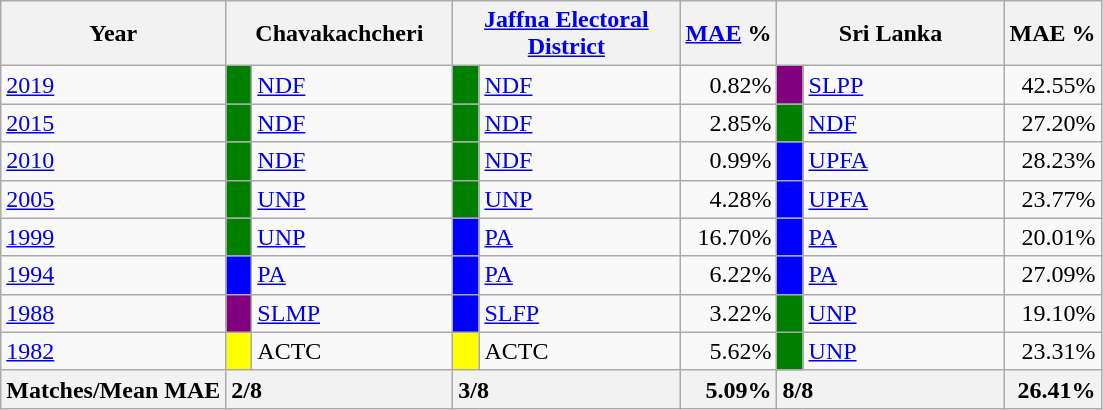<table class="wikitable">
<tr>
<th>Year</th>
<th colspan="2" width="144px">Chavakachcheri</th>
<th colspan="2" width="144px"><a href='#'>Jaffna Electoral District</a></th>
<th><a href='#'>MAE</a> %</th>
<th colspan="2" width="144px">Sri Lanka</th>
<th>MAE %</th>
</tr>
<tr>
<td><a href='#'>2019</a></td>
<td style="background-color:green;" width="10px"></td>
<td style="text-align:left;"><a href='#'>NDF</a></td>
<td style="background-color:green;" width="10px"></td>
<td style="text-align:left;"><a href='#'>NDF</a></td>
<td style="text-align:right;">0.82%</td>
<td style="background-color:purple;" width="10px"></td>
<td style="text-align:left;"><a href='#'>SLPP</a></td>
<td style="text-align:right;">42.55%</td>
</tr>
<tr>
<td><a href='#'>2015</a></td>
<td style="background-color:green;" width="10px"></td>
<td style="text-align:left;"><a href='#'>NDF</a></td>
<td style="background-color:green;" width="10px"></td>
<td style="text-align:left;"><a href='#'>NDF</a></td>
<td style="text-align:right;">2.85%</td>
<td style="background-color:green;" width="10px"></td>
<td style="text-align:left;"><a href='#'>NDF</a></td>
<td style="text-align:right;">27.20%</td>
</tr>
<tr>
<td><a href='#'>2010</a></td>
<td style="background-color:green;" width="10px"></td>
<td style="text-align:left;"><a href='#'>NDF</a></td>
<td style="background-color:green;" width="10px"></td>
<td style="text-align:left;"><a href='#'>NDF</a></td>
<td style="text-align:right;">0.99%</td>
<td style="background-color:blue;" width="10px"></td>
<td style="text-align:left;"><a href='#'>UPFA</a></td>
<td style="text-align:right;">28.23%</td>
</tr>
<tr>
<td><a href='#'>2005</a></td>
<td style="background-color:green;" width="10px"></td>
<td style="text-align:left;"><a href='#'>UNP</a></td>
<td style="background-color:green;" width="10px"></td>
<td style="text-align:left;"><a href='#'>UNP</a></td>
<td style="text-align:right;">4.28%</td>
<td style="background-color:blue;" width="10px"></td>
<td style="text-align:left;"><a href='#'>UPFA</a></td>
<td style="text-align:right;">23.77%</td>
</tr>
<tr>
<td><a href='#'>1999</a></td>
<td style="background-color:green;" width="10px"></td>
<td style="text-align:left;"><a href='#'>UNP</a></td>
<td style="background-color:blue;" width="10px"></td>
<td style="text-align:left;"><a href='#'>PA</a></td>
<td style="text-align:right;">16.70%</td>
<td style="background-color:blue;" width="10px"></td>
<td style="text-align:left;"><a href='#'>PA</a></td>
<td style="text-align:right;">20.01%</td>
</tr>
<tr>
<td><a href='#'>1994</a></td>
<td style="background-color:blue;" width="10px"></td>
<td style="text-align:left;"><a href='#'>PA</a></td>
<td style="background-color:blue;" width="10px"></td>
<td style="text-align:left;"><a href='#'>PA</a></td>
<td style="text-align:right;">6.22%</td>
<td style="background-color:blue;" width="10px"></td>
<td style="text-align:left;"><a href='#'>PA</a></td>
<td style="text-align:right;">27.09%</td>
</tr>
<tr>
<td><a href='#'>1988</a></td>
<td style="background-color:purple;" width="10px"></td>
<td style="text-align:left;"><a href='#'>SLMP</a></td>
<td style="background-color:blue;" width="10px"></td>
<td style="text-align:left;"><a href='#'>SLFP</a></td>
<td style="text-align:right;">3.22%</td>
<td style="background-color:green;" width="10px"></td>
<td style="text-align:left;"><a href='#'>UNP</a></td>
<td style="text-align:right;">19.10%</td>
</tr>
<tr>
<td><a href='#'>1982</a></td>
<td style="background-color:yellow;" width="10px"></td>
<td style="text-align:left;">ACTC</td>
<td style="background-color:yellow;" width="10px"></td>
<td style="text-align:left;">ACTC</td>
<td style="text-align:right;">5.62%</td>
<td style="background-color:green;" width="10px"></td>
<td style="text-align:left;"><a href='#'>UNP</a></td>
<td style="text-align:right;">23.31%</td>
</tr>
<tr>
<th>Matches/Mean MAE</th>
<th style="text-align:left;"colspan="2" width="144px">2/8</th>
<th style="text-align:left;"colspan="2" width="144px">3/8</th>
<th style="text-align:right;">5.09%</th>
<th style="text-align:left;"colspan="2" width="144px">8/8</th>
<th style="text-align:right;">26.41%</th>
</tr>
</table>
